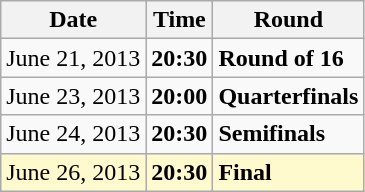<table class="wikitable">
<tr>
<th>Date</th>
<th>Time</th>
<th>Round</th>
</tr>
<tr>
<td>June 21, 2013</td>
<td><strong>20:30</strong></td>
<td><strong>Round of 16</strong></td>
</tr>
<tr>
<td>June 23, 2013</td>
<td><strong>20:00</strong></td>
<td><strong>Quarterfinals</strong></td>
</tr>
<tr>
<td>June 24, 2013</td>
<td><strong>20:30</strong></td>
<td><strong>Semifinals</strong></td>
</tr>
<tr style=background:lemonchiffon>
<td>June 26, 2013</td>
<td><strong>20:30</strong></td>
<td><strong>Final</strong></td>
</tr>
</table>
